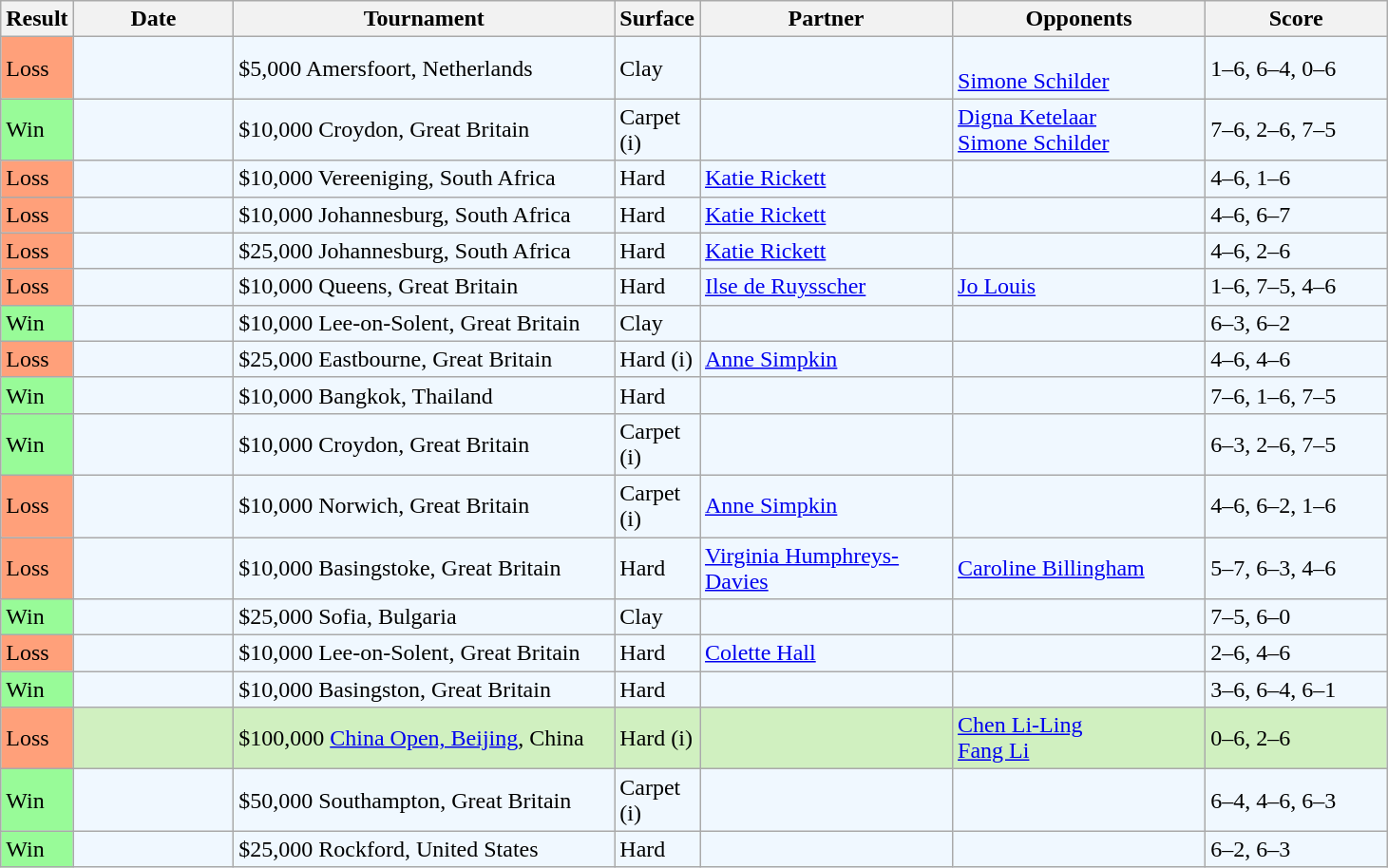<table class="sortable wikitable">
<tr>
<th>Result</th>
<th style="width:105px">Date</th>
<th style="width:260px">Tournament</th>
<th style="width:50px">Surface</th>
<th style="width:170px">Partner</th>
<th style="width:170px">Opponents</th>
<th style="width:120px" class="unsortable">Score</th>
</tr>
<tr style="background:#f0f8ff;">
<td style="background:#ffa07a;">Loss</td>
<td></td>
<td>$5,000 Amersfoort, Netherlands</td>
<td>Clay</td>
<td> </td>
<td>  <br>  <a href='#'>Simone Schilder</a></td>
<td>1–6, 6–4, 0–6</td>
</tr>
<tr style="background:#f0f8ff;">
<td style="background:#98fb98;">Win</td>
<td></td>
<td>$10,000 Croydon, Great Britain</td>
<td>Carpet (i)</td>
<td> </td>
<td> <a href='#'>Digna Ketelaar</a> <br>  <a href='#'>Simone Schilder</a></td>
<td>7–6, 2–6, 7–5</td>
</tr>
<tr style="background:#f0f8ff;">
<td style="background:#ffa07a;">Loss</td>
<td></td>
<td>$10,000 Vereeniging, South Africa</td>
<td>Hard</td>
<td> <a href='#'>Katie Rickett</a></td>
<td>  <br>  </td>
<td>4–6, 1–6</td>
</tr>
<tr style="background:#f0f8ff;">
<td style="background:#ffa07a;">Loss</td>
<td></td>
<td>$10,000 Johannesburg, South Africa</td>
<td>Hard</td>
<td> <a href='#'>Katie Rickett</a></td>
<td>  <br>  </td>
<td>4–6, 6–7</td>
</tr>
<tr style="background:#f0f8ff;">
<td style="background:#ffa07a;">Loss</td>
<td></td>
<td>$25,000 Johannesburg, South Africa</td>
<td>Hard</td>
<td> <a href='#'>Katie Rickett</a></td>
<td>  <br>  </td>
<td>4–6, 2–6</td>
</tr>
<tr style="background:#f0f8ff;">
<td style="background:#ffa07a;">Loss</td>
<td></td>
<td>$10,000 Queens, Great Britain</td>
<td>Hard</td>
<td> <a href='#'>Ilse de Ruysscher</a></td>
<td> <a href='#'>Jo Louis</a> <br>  </td>
<td>1–6, 7–5, 4–6</td>
</tr>
<tr style="background:#f0f8ff;">
<td style="background:#98fb98;">Win</td>
<td></td>
<td>$10,000 Lee-on-Solent, Great Britain</td>
<td>Clay</td>
<td> </td>
<td>  <br>  </td>
<td>6–3, 6–2</td>
</tr>
<tr style="background:#f0f8ff;">
<td style="background:#ffa07a;">Loss</td>
<td></td>
<td>$25,000 Eastbourne, Great Britain</td>
<td>Hard (i)</td>
<td> <a href='#'>Anne Simpkin</a></td>
<td>  <br>  </td>
<td>4–6, 4–6</td>
</tr>
<tr style="background:#f0f8ff;">
<td style="background:#98fb98;">Win</td>
<td></td>
<td>$10,000 Bangkok, Thailand</td>
<td>Hard</td>
<td> </td>
<td>  <br>  </td>
<td>7–6, 1–6, 7–5</td>
</tr>
<tr style="background:#f0f8ff;">
<td style="background:#98fb98;">Win</td>
<td></td>
<td>$10,000 Croydon, Great Britain</td>
<td>Carpet (i)</td>
<td> </td>
<td>  <br>  </td>
<td>6–3, 2–6, 7–5</td>
</tr>
<tr style="background:#f0f8ff;">
<td style="background:#ffa07a;">Loss</td>
<td></td>
<td>$10,000 Norwich, Great Britain</td>
<td>Carpet (i)</td>
<td> <a href='#'>Anne Simpkin</a></td>
<td>  <br>  </td>
<td>4–6, 6–2, 1–6</td>
</tr>
<tr style="background:#f0f8ff;">
<td style="background:#ffa07a;">Loss</td>
<td></td>
<td>$10,000 Basingstoke, Great Britain</td>
<td>Hard</td>
<td> <a href='#'>Virginia Humphreys-Davies</a></td>
<td> <a href='#'>Caroline Billingham</a> <br>  </td>
<td>5–7, 6–3, 4–6</td>
</tr>
<tr style="background:#f0f8ff;">
<td style="background:#98fb98;">Win</td>
<td></td>
<td>$25,000 Sofia, Bulgaria</td>
<td>Clay</td>
<td> </td>
<td>  <br>  </td>
<td>7–5, 6–0</td>
</tr>
<tr style="background:#f0f8ff;">
<td style="background:#ffa07a;">Loss</td>
<td></td>
<td>$10,000 Lee-on-Solent, Great Britain</td>
<td>Hard</td>
<td> <a href='#'>Colette Hall</a></td>
<td>  <br>  </td>
<td>2–6, 4–6</td>
</tr>
<tr style="background:#f0f8ff;">
<td style="background:#98fb98;">Win</td>
<td></td>
<td>$10,000 Basingston, Great Britain</td>
<td>Hard</td>
<td> </td>
<td>  <br>  </td>
<td>3–6, 6–4, 6–1</td>
</tr>
<tr bgcolor=#d0f0c0>
<td style="background:#ffa07a;">Loss</td>
<td></td>
<td>$100,000 <a href='#'>China Open, Beijing</a>, China</td>
<td>Hard (i)</td>
<td> </td>
<td> <a href='#'>Chen Li-Ling</a> <br>  <a href='#'>Fang Li</a></td>
<td>0–6, 2–6</td>
</tr>
<tr style="background:#f0f8ff;">
<td style="background:#98fb98;">Win</td>
<td></td>
<td>$50,000 Southampton, Great Britain</td>
<td>Carpet (i)</td>
<td> </td>
<td>  <br>  </td>
<td>6–4, 4–6, 6–3</td>
</tr>
<tr style="background:#f0f8ff;">
<td style="background:#98fb98;">Win</td>
<td></td>
<td>$25,000 Rockford, United States</td>
<td>Hard</td>
<td> </td>
<td>  <br>  </td>
<td>6–2, 6–3</td>
</tr>
</table>
